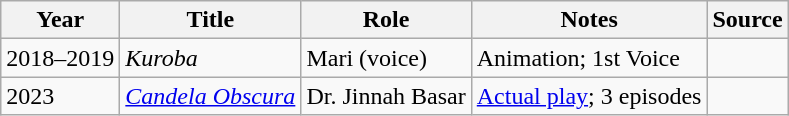<table class="wikitable sortable">
<tr>
<th>Year</th>
<th>Title</th>
<th>Role</th>
<th>Notes</th>
<th>Source</th>
</tr>
<tr>
<td>2018–2019</td>
<td><em>Kuroba</em></td>
<td>Mari (voice)</td>
<td>Animation; 1st Voice</td>
<td></td>
</tr>
<tr>
<td>2023</td>
<td><em><a href='#'>Candela Obscura</a></em></td>
<td>Dr. Jinnah Basar</td>
<td><a href='#'>Actual play</a>; 3 episodes</td>
<td></td>
</tr>
</table>
